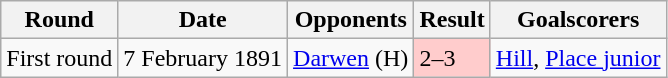<table class="wikitable">
<tr>
<th>Round</th>
<th>Date</th>
<th>Opponents</th>
<th>Result</th>
<th>Goalscorers</th>
</tr>
<tr>
<td>First round</td>
<td>7 February 1891</td>
<td><a href='#'>Darwen</a> (H)</td>
<td bgcolor="ffcccc">2–3</td>
<td><a href='#'>Hill</a>, <a href='#'>Place junior</a></td>
</tr>
</table>
